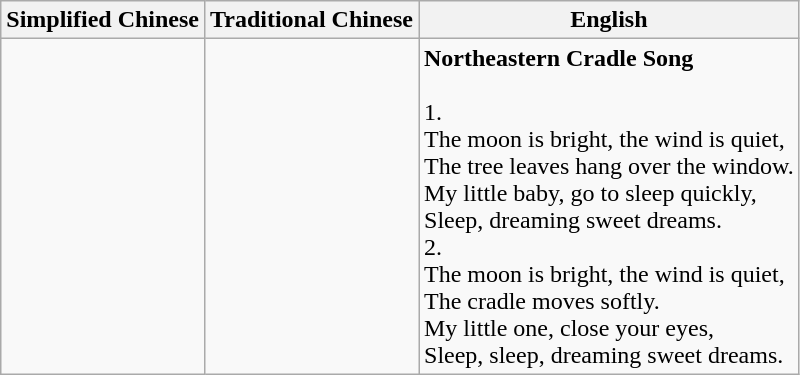<table class="wikitable">
<tr>
<th>Simplified Chinese</th>
<th>Traditional Chinese</th>
<th>English</th>
</tr>
<tr>
<td><br></td>
<td><br></td>
<td><strong>Northeastern Cradle Song</strong><br><br>1.<br>
The moon is bright, the wind is quiet,<br>
The tree leaves hang over the window.<br>
My little baby, go to sleep quickly,<br>
Sleep, dreaming sweet dreams.<br>
2.<br>
The moon is bright, the wind is quiet,<br>
The cradle moves softly.<br>
My little one, close your eyes,<br>
Sleep, sleep, dreaming sweet dreams.<br></td>
</tr>
</table>
